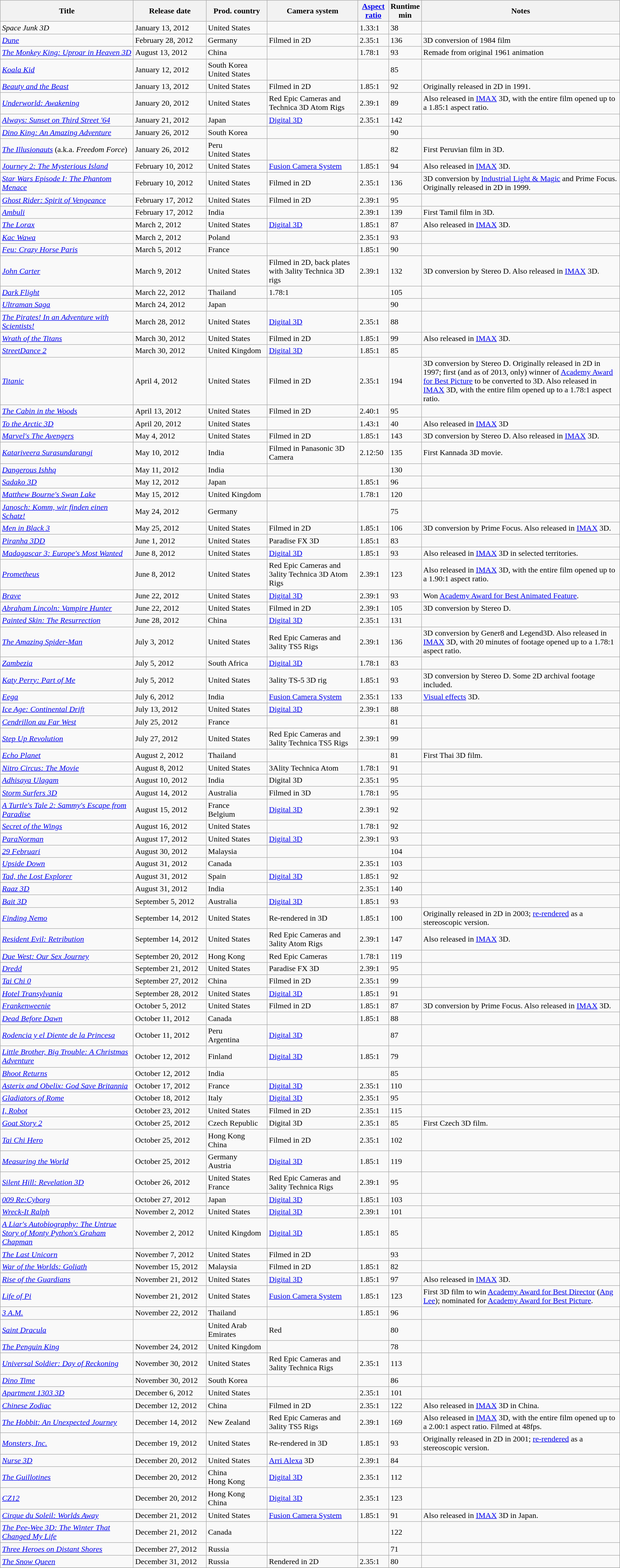<table class="wikitable sortable" width="100%">
<tr>
<th width="22%">Title</th>
<th width="12%">Release date</th>
<th width="10%">Prod. country</th>
<th width="15%">Camera system</th>
<th width="5%"><a href='#'>Aspect ratio</a></th>
<th width="3%">Runtime min</th>
<th width="33%" class="unsortable">Notes</th>
</tr>
<tr>
<td><em>Space Junk 3D</em></td>
<td>January 13, 2012</td>
<td>United States</td>
<td></td>
<td>1.33:1</td>
<td>38</td>
<td></td>
</tr>
<tr>
<td><em><a href='#'>Dune</a></em></td>
<td>February 28, 2012</td>
<td>Germany</td>
<td>Filmed in 2D</td>
<td>2.35:1</td>
<td>136</td>
<td>3D conversion of 1984 film</td>
</tr>
<tr>
<td><em><a href='#'>The Monkey King: Uproar in Heaven 3D</a></em></td>
<td>August 13, 2012</td>
<td>China</td>
<td></td>
<td>1.78:1</td>
<td>93</td>
<td>Remade from original 1961 animation</td>
</tr>
<tr>
<td><em><a href='#'>Koala Kid</a></em></td>
<td>January 12, 2012</td>
<td>South Korea<br>United States</td>
<td></td>
<td></td>
<td>85</td>
<td></td>
</tr>
<tr>
<td><em><a href='#'>Beauty and the Beast</a></em></td>
<td>January 13, 2012</td>
<td>United States</td>
<td>Filmed in 2D</td>
<td>1.85:1</td>
<td>92</td>
<td>Originally released in 2D in 1991.</td>
</tr>
<tr>
<td><em><a href='#'>Underworld: Awakening</a></em></td>
<td>January 20, 2012</td>
<td>United States</td>
<td>Red Epic Cameras and Technica 3D Atom Rigs</td>
<td>2.39:1</td>
<td>89</td>
<td>Also released in <a href='#'>IMAX</a> 3D, with the entire film opened up to a 1.85:1 aspect ratio.</td>
</tr>
<tr>
<td><em><a href='#'>Always: Sunset on Third Street '64</a></em></td>
<td>January 21, 2012</td>
<td>Japan</td>
<td><a href='#'>Digital 3D</a></td>
<td>2.35:1</td>
<td>142</td>
<td></td>
</tr>
<tr>
<td><em><a href='#'>Dino King: An Amazing Adventure</a></em></td>
<td>January 26, 2012</td>
<td>South Korea</td>
<td></td>
<td></td>
<td>90</td>
<td></td>
</tr>
<tr>
<td><em><a href='#'>The Illusionauts</a></em> (a.k.a. <em>Freedom Force</em>)</td>
<td>January 26, 2012</td>
<td>Peru<br>United States</td>
<td></td>
<td></td>
<td>82</td>
<td>First Peruvian film in 3D.</td>
</tr>
<tr>
<td><em><a href='#'>Journey 2: The Mysterious Island</a></em></td>
<td>February 10, 2012</td>
<td>United States</td>
<td><a href='#'>Fusion Camera System</a></td>
<td>1.85:1</td>
<td>94</td>
<td>Also released in <a href='#'>IMAX</a> 3D.</td>
</tr>
<tr>
<td><em><a href='#'>Star Wars Episode I: The Phantom Menace</a></em></td>
<td>February 10, 2012</td>
<td>United States</td>
<td>Filmed in 2D</td>
<td>2.35:1</td>
<td>136</td>
<td>3D conversion by <a href='#'>Industrial Light & Magic</a> and Prime Focus. Originally released in 2D in 1999.</td>
</tr>
<tr>
<td><em><a href='#'>Ghost Rider: Spirit of Vengeance</a></em></td>
<td>February 17, 2012</td>
<td>United States</td>
<td>Filmed in 2D</td>
<td>2.39:1</td>
<td>95</td>
<td></td>
</tr>
<tr>
<td><em><a href='#'>Ambuli</a></em></td>
<td>February 17, 2012</td>
<td>India</td>
<td></td>
<td>2.39:1</td>
<td>139</td>
<td>First Tamil film in 3D.</td>
</tr>
<tr>
<td><em><a href='#'>The Lorax</a></em></td>
<td>March 2, 2012</td>
<td>United States</td>
<td><a href='#'>Digital 3D</a></td>
<td>1.85:1</td>
<td>87</td>
<td>Also released in <a href='#'>IMAX</a> 3D.</td>
</tr>
<tr>
<td><em><a href='#'>Kac Wawa</a></em></td>
<td>March 2, 2012</td>
<td>Poland</td>
<td></td>
<td>2.35:1</td>
<td>93</td>
<td></td>
</tr>
<tr>
<td><em><a href='#'>Feu: Crazy Horse Paris</a></em></td>
<td>March 5, 2012</td>
<td>France</td>
<td></td>
<td>1.85:1</td>
<td>90</td>
<td></td>
</tr>
<tr>
<td><em><a href='#'>John Carter</a></em></td>
<td>March 9, 2012</td>
<td>United States</td>
<td>Filmed in 2D, back plates with 3ality Technica 3D rigs</td>
<td>2.39:1</td>
<td>132</td>
<td>3D conversion by Stereo D. Also released in <a href='#'>IMAX</a> 3D.</td>
</tr>
<tr>
<td><em><a href='#'>Dark Flight</a></em></td>
<td>March 22, 2012</td>
<td>Thailand</td>
<td>1.78:1</td>
<td></td>
<td>105</td>
<td></td>
</tr>
<tr>
<td><em><a href='#'>Ultraman Saga</a></em></td>
<td>March 24, 2012</td>
<td>Japan</td>
<td></td>
<td></td>
<td>90</td>
<td></td>
</tr>
<tr>
<td><em><a href='#'>The Pirates! In an Adventure with Scientists!</a></em></td>
<td>March 28, 2012</td>
<td>United States</td>
<td><a href='#'>Digital 3D</a></td>
<td>2.35:1</td>
<td>88</td>
<td></td>
</tr>
<tr>
<td><em><a href='#'>Wrath of the Titans</a></em></td>
<td>March 30, 2012</td>
<td>United States</td>
<td>Filmed in 2D</td>
<td>1.85:1</td>
<td>99</td>
<td>Also released in <a href='#'>IMAX</a> 3D.</td>
</tr>
<tr>
<td><em><a href='#'>StreetDance 2</a></em></td>
<td>March 30, 2012</td>
<td>United Kingdom</td>
<td><a href='#'>Digital 3D</a></td>
<td>1.85:1</td>
<td>85</td>
<td></td>
</tr>
<tr>
<td><em><a href='#'>Titanic</a></em></td>
<td>April 4, 2012</td>
<td>United States</td>
<td>Filmed in 2D</td>
<td>2.35:1</td>
<td>194</td>
<td>3D conversion by Stereo D. Originally released in 2D in 1997; first (and as of 2013, only) winner of <a href='#'>Academy Award for Best Picture</a> to be converted to 3D. Also released in <a href='#'>IMAX</a> 3D, with the entire film opened up to a 1.78:1 aspect ratio.</td>
</tr>
<tr>
<td><em><a href='#'>The Cabin in the Woods</a></em></td>
<td>April 13, 2012</td>
<td>United States</td>
<td>Filmed in 2D</td>
<td>2.40:1</td>
<td>95</td>
<td></td>
</tr>
<tr>
<td><em><a href='#'>To the Arctic 3D</a></em></td>
<td>April 20, 2012</td>
<td>United States</td>
<td></td>
<td>1.43:1</td>
<td>40</td>
<td>Also released in <a href='#'>IMAX</a> 3D</td>
</tr>
<tr>
<td><em><a href='#'>Marvel's The Avengers</a></em></td>
<td>May 4, 2012</td>
<td>United States</td>
<td>Filmed in 2D</td>
<td>1.85:1</td>
<td>143</td>
<td>3D conversion by Stereo D. Also released in <a href='#'>IMAX</a> 3D.</td>
</tr>
<tr>
<td><em><a href='#'>Katariveera Surasundarangi</a></em></td>
<td>May 10, 2012</td>
<td>India</td>
<td>Filmed in Panasonic 3D Camera</td>
<td>2.12:50</td>
<td>135</td>
<td>First Kannada 3D movie.</td>
</tr>
<tr>
<td><em><a href='#'>Dangerous Ishhq</a></em></td>
<td>May 11, 2012</td>
<td>India</td>
<td></td>
<td></td>
<td>130</td>
<td></td>
</tr>
<tr>
<td><em><a href='#'>Sadako 3D</a></em></td>
<td>May 12, 2012</td>
<td>Japan</td>
<td></td>
<td>1.85:1</td>
<td>96</td>
<td></td>
</tr>
<tr>
<td><em><a href='#'>Matthew Bourne's Swan Lake</a></em></td>
<td>May 15, 2012</td>
<td>United Kingdom</td>
<td></td>
<td>1.78:1</td>
<td>120</td>
<td></td>
</tr>
<tr>
<td><em><a href='#'>Janosch: Komm, wir finden einen Schatz!</a></em></td>
<td>May 24, 2012</td>
<td>Germany</td>
<td></td>
<td></td>
<td>75</td>
<td></td>
</tr>
<tr>
<td><em><a href='#'>Men in Black 3</a></em></td>
<td>May 25, 2012</td>
<td>United States</td>
<td>Filmed in 2D</td>
<td>1.85:1</td>
<td>106</td>
<td>3D conversion by Prime Focus. Also released in <a href='#'>IMAX</a> 3D.</td>
</tr>
<tr>
<td><em><a href='#'>Piranha 3DD</a></em></td>
<td>June 1, 2012</td>
<td>United States</td>
<td>Paradise FX 3D</td>
<td>1.85:1</td>
<td>83</td>
<td></td>
</tr>
<tr>
<td><em><a href='#'>Madagascar 3: Europe's Most Wanted</a></em></td>
<td>June 8, 2012</td>
<td>United States</td>
<td><a href='#'>Digital 3D</a></td>
<td>1.85:1</td>
<td>93</td>
<td>Also released in <a href='#'>IMAX</a> 3D in selected territories.</td>
</tr>
<tr>
<td><em><a href='#'>Prometheus</a></em></td>
<td>June 8, 2012</td>
<td>United States</td>
<td>Red Epic Cameras and 3ality Technica 3D Atom Rigs</td>
<td>2.39:1</td>
<td>123</td>
<td>Also released in <a href='#'>IMAX</a> 3D, with the entire film opened up to a 1.90:1 aspect ratio.</td>
</tr>
<tr>
<td><em><a href='#'>Brave</a></em></td>
<td>June 22, 2012</td>
<td>United States</td>
<td><a href='#'>Digital 3D</a></td>
<td>2.39:1</td>
<td>93</td>
<td>Won <a href='#'>Academy Award for Best Animated Feature</a>.</td>
</tr>
<tr>
<td><em><a href='#'>Abraham Lincoln: Vampire Hunter</a></em></td>
<td>June 22, 2012</td>
<td>United States</td>
<td>Filmed in 2D</td>
<td>2.39:1</td>
<td>105</td>
<td>3D conversion by Stereo D.</td>
</tr>
<tr>
<td><em><a href='#'>Painted Skin: The Resurrection</a></em></td>
<td>June 28, 2012</td>
<td>China</td>
<td><a href='#'>Digital 3D</a></td>
<td>2.35:1</td>
<td>131</td>
<td></td>
</tr>
<tr>
<td><em><a href='#'>The Amazing Spider-Man</a></em></td>
<td>July 3, 2012</td>
<td>United States</td>
<td>Red Epic Cameras and 3ality TS5 Rigs</td>
<td>2.39:1</td>
<td>136</td>
<td>3D conversion by Gener8 and Legend3D. Also released in <a href='#'>IMAX</a> 3D, with 20 minutes of footage opened up to a 1.78:1 aspect ratio.</td>
</tr>
<tr>
<td><em><a href='#'>Zambezia</a></em></td>
<td>July 5, 2012</td>
<td>South Africa</td>
<td><a href='#'>Digital 3D</a></td>
<td>1.78:1</td>
<td>83</td>
<td></td>
</tr>
<tr>
<td><em><a href='#'>Katy Perry: Part of Me</a></em></td>
<td>July 5, 2012</td>
<td>United States</td>
<td>3ality TS-5 3D rig</td>
<td>1.85:1</td>
<td>93</td>
<td>3D conversion by Stereo D. Some 2D archival footage included.</td>
</tr>
<tr>
<td><em><a href='#'>Eega</a></em></td>
<td>July 6, 2012</td>
<td>India</td>
<td><a href='#'>Fusion Camera System</a></td>
<td>2.35:1</td>
<td>133</td>
<td><a href='#'>Visual effects</a> 3D.</td>
</tr>
<tr>
<td><em><a href='#'>Ice Age: Continental Drift</a></em></td>
<td>July 13, 2012</td>
<td>United States</td>
<td><a href='#'>Digital 3D</a></td>
<td>2.39:1</td>
<td>88</td>
<td></td>
</tr>
<tr>
<td><em><a href='#'>Cendrillon au Far West</a></em></td>
<td>July 25, 2012</td>
<td>France</td>
<td></td>
<td></td>
<td>81</td>
<td></td>
</tr>
<tr>
<td><em><a href='#'>Step Up Revolution</a></em></td>
<td>July 27, 2012</td>
<td>United States</td>
<td>Red Epic Cameras and 3ality Technica TS5 Rigs</td>
<td>2.39:1</td>
<td>99</td>
<td></td>
</tr>
<tr>
<td><em><a href='#'>Echo Planet</a></em></td>
<td>August 2, 2012</td>
<td>Thailand</td>
<td></td>
<td></td>
<td>81</td>
<td>First Thai 3D film.</td>
</tr>
<tr>
<td><em><a href='#'>Nitro Circus: The Movie</a></em></td>
<td>August 8, 2012</td>
<td>United States</td>
<td>3Ality Technica Atom</td>
<td>1.78:1</td>
<td>91</td>
<td></td>
</tr>
<tr>
<td><em><a href='#'>Adhisaya Ulagam</a></em></td>
<td>August 10, 2012</td>
<td>India</td>
<td>Digital 3D</td>
<td>2.35:1</td>
<td>95</td>
<td></td>
</tr>
<tr>
<td><em><a href='#'>Storm Surfers 3D</a></em></td>
<td>August 14, 2012</td>
<td>Australia</td>
<td>Filmed in 3D</td>
<td>1.78:1</td>
<td>95</td>
<td></td>
</tr>
<tr>
<td><em><a href='#'>A Turtle's Tale 2: Sammy's Escape from Paradise</a></em></td>
<td>August 15, 2012</td>
<td>France<br>Belgium</td>
<td><a href='#'>Digital 3D</a></td>
<td>2.39:1</td>
<td>92</td>
<td></td>
</tr>
<tr>
<td><em><a href='#'>Secret of the Wings</a></em></td>
<td>August 16, 2012</td>
<td>United States</td>
<td></td>
<td>1.78:1</td>
<td>92</td>
<td></td>
</tr>
<tr>
<td><em><a href='#'>ParaNorman</a></em></td>
<td>August 17, 2012</td>
<td>United States</td>
<td><a href='#'>Digital 3D</a></td>
<td>2.39:1</td>
<td>93</td>
<td></td>
</tr>
<tr>
<td><em><a href='#'>29 Februari</a></em></td>
<td>August 30, 2012</td>
<td>Malaysia</td>
<td></td>
<td></td>
<td>104</td>
<td></td>
</tr>
<tr>
<td><em><a href='#'>Upside Down</a></em></td>
<td>August 31, 2012</td>
<td>Canada</td>
<td></td>
<td>2.35:1</td>
<td>103</td>
<td></td>
</tr>
<tr>
<td><em><a href='#'>Tad, the Lost Explorer</a></em></td>
<td>August 31, 2012</td>
<td>Spain</td>
<td><a href='#'>Digital 3D</a></td>
<td>1.85:1</td>
<td>92</td>
<td></td>
</tr>
<tr>
<td><em><a href='#'>Raaz 3D</a></em></td>
<td>August 31, 2012</td>
<td>India</td>
<td></td>
<td>2.35:1</td>
<td>140</td>
<td></td>
</tr>
<tr>
<td><em><a href='#'>Bait 3D</a></em></td>
<td>September 5, 2012</td>
<td>Australia</td>
<td><a href='#'>Digital 3D</a></td>
<td>1.85:1</td>
<td>93</td>
<td></td>
</tr>
<tr>
<td><em><a href='#'>Finding Nemo</a></em></td>
<td>September 14, 2012</td>
<td>United States</td>
<td>Re-rendered in 3D</td>
<td>1.85:1</td>
<td>100</td>
<td>Originally released in 2D in 2003; <a href='#'>re-rendered</a> as a stereoscopic version.</td>
</tr>
<tr>
<td><em><a href='#'>Resident Evil: Retribution</a></em></td>
<td>September 14, 2012</td>
<td>United States</td>
<td>Red Epic Cameras and 3ality Atom Rigs</td>
<td>2.39:1</td>
<td>147</td>
<td>Also released in <a href='#'>IMAX</a> 3D.</td>
</tr>
<tr>
<td><em><a href='#'>Due West: Our Sex Journey</a></em></td>
<td>September 20, 2012</td>
<td>Hong Kong</td>
<td>Red Epic Cameras</td>
<td>1.78:1</td>
<td>119</td>
<td></td>
</tr>
<tr>
<td><em><a href='#'>Dredd</a></em></td>
<td>September 21, 2012</td>
<td>United States</td>
<td>Paradise FX 3D</td>
<td>2.39:1</td>
<td>95</td>
<td></td>
</tr>
<tr>
<td><em><a href='#'>Tai Chi 0</a></em></td>
<td>September 27, 2012</td>
<td>China</td>
<td>Filmed in 2D</td>
<td>2.35:1</td>
<td>99</td>
<td></td>
</tr>
<tr>
<td><em><a href='#'>Hotel Transylvania</a></em></td>
<td>September 28, 2012</td>
<td>United States</td>
<td><a href='#'>Digital 3D</a></td>
<td>1.85:1</td>
<td>91</td>
<td></td>
</tr>
<tr>
<td><em><a href='#'>Frankenweenie</a></em></td>
<td>October 5, 2012</td>
<td>United States</td>
<td>Filmed in 2D</td>
<td>1.85:1</td>
<td>87</td>
<td>3D conversion by Prime Focus. Also released in <a href='#'>IMAX</a> 3D.</td>
</tr>
<tr>
<td><em><a href='#'>Dead Before Dawn</a></em></td>
<td>October 11, 2012</td>
<td>Canada</td>
<td></td>
<td>1.85:1</td>
<td>88</td>
<td></td>
</tr>
<tr>
<td><em><a href='#'>Rodencia y el Diente de la Princesa</a></em></td>
<td>October 11, 2012</td>
<td>Peru<br>Argentina</td>
<td><a href='#'>Digital 3D</a></td>
<td></td>
<td>87</td>
<td></td>
</tr>
<tr>
<td><em><a href='#'>Little Brother, Big Trouble: A Christmas Adventure</a></em></td>
<td>October 12, 2012</td>
<td>Finland</td>
<td><a href='#'>Digital 3D</a></td>
<td>1.85:1</td>
<td>79</td>
<td></td>
</tr>
<tr>
<td><em><a href='#'>Bhoot Returns</a></em></td>
<td>October 12, 2012</td>
<td>India</td>
<td></td>
<td></td>
<td>85</td>
<td></td>
</tr>
<tr>
<td><em><a href='#'>Asterix and Obelix: God Save Britannia</a></em></td>
<td>October 17, 2012</td>
<td>France</td>
<td><a href='#'>Digital 3D</a></td>
<td>2.35:1</td>
<td>110</td>
<td></td>
</tr>
<tr>
<td><em><a href='#'>Gladiators of Rome</a></em></td>
<td>October 18, 2012</td>
<td>Italy</td>
<td><a href='#'>Digital 3D</a></td>
<td>2.35:1</td>
<td>95</td>
<td></td>
</tr>
<tr>
<td><em><a href='#'>I, Robot</a></em></td>
<td>October 23, 2012</td>
<td>United States</td>
<td>Filmed in 2D</td>
<td>2.35:1</td>
<td>115</td>
<td></td>
</tr>
<tr>
<td><em><a href='#'>Goat Story 2</a></em></td>
<td>October 25, 2012</td>
<td>Czech Republic</td>
<td>Digital 3D</td>
<td>2.35:1</td>
<td>85</td>
<td>First Czech 3D film.</td>
</tr>
<tr>
<td><em><a href='#'>Tai Chi Hero</a></em></td>
<td>October 25, 2012</td>
<td>Hong Kong<br>China</td>
<td>Filmed in 2D</td>
<td>2.35:1</td>
<td>102</td>
<td></td>
</tr>
<tr>
<td><em><a href='#'>Measuring the World</a></em></td>
<td>October 25, 2012</td>
<td>Germany<br>Austria</td>
<td><a href='#'>Digital 3D</a></td>
<td>1.85:1</td>
<td>119</td>
<td></td>
</tr>
<tr>
<td><em><a href='#'>Silent Hill: Revelation 3D</a></em></td>
<td>October 26, 2012</td>
<td>United States<br>France</td>
<td>Red Epic Cameras and 3ality Technica Rigs</td>
<td>2.39:1</td>
<td>95</td>
<td></td>
</tr>
<tr>
<td><em><a href='#'>009 Re:Cyborg</a></em></td>
<td>October 27, 2012</td>
<td>Japan</td>
<td><a href='#'>Digital 3D</a></td>
<td>1.85:1</td>
<td>103</td>
<td></td>
</tr>
<tr>
<td><em><a href='#'>Wreck-It Ralph</a></em></td>
<td>November 2, 2012</td>
<td>United States</td>
<td><a href='#'>Digital 3D</a></td>
<td>2.39:1</td>
<td>101</td>
<td></td>
</tr>
<tr>
<td><em><a href='#'>A Liar's Autobiography: The Untrue Story of Monty Python's Graham Chapman</a></em></td>
<td>November 2, 2012</td>
<td>United Kingdom</td>
<td><a href='#'>Digital 3D</a></td>
<td>1.85:1</td>
<td>85</td>
<td></td>
</tr>
<tr>
<td><em><a href='#'>The Last Unicorn</a></em></td>
<td>November 7, 2012</td>
<td>United States</td>
<td>Filmed in 2D</td>
<td></td>
<td>93</td>
<td></td>
</tr>
<tr>
<td><em><a href='#'>War of the Worlds: Goliath</a></em></td>
<td>November 15, 2012</td>
<td>Malaysia</td>
<td>Filmed in 2D</td>
<td>1.85:1</td>
<td>82</td>
<td></td>
</tr>
<tr>
<td><em><a href='#'>Rise of the Guardians</a></em></td>
<td>November 21, 2012</td>
<td>United States</td>
<td><a href='#'>Digital 3D</a></td>
<td>1.85:1</td>
<td>97</td>
<td>Also released in <a href='#'>IMAX</a> 3D.</td>
</tr>
<tr>
<td><em><a href='#'>Life of Pi</a></em></td>
<td>November 21, 2012</td>
<td>United States</td>
<td><a href='#'>Fusion Camera System</a></td>
<td>1.85:1</td>
<td>123</td>
<td>First 3D film to win <a href='#'>Academy Award for Best Director</a> (<a href='#'>Ang Lee</a>); nominated for <a href='#'>Academy Award for Best Picture</a>.</td>
</tr>
<tr>
<td><em><a href='#'>3 A.M.</a></em></td>
<td>November 22, 2012</td>
<td>Thailand</td>
<td></td>
<td>1.85:1</td>
<td>96</td>
<td></td>
</tr>
<tr>
<td><em><a href='#'>Saint Dracula</a></em></td>
<td></td>
<td>United Arab Emirates</td>
<td>Red</td>
<td></td>
<td>80</td>
<td></td>
</tr>
<tr>
<td><em><a href='#'>The Penguin King</a></em></td>
<td>November 24, 2012</td>
<td>United Kingdom</td>
<td></td>
<td></td>
<td>78</td>
<td></td>
</tr>
<tr>
<td><em><a href='#'>Universal Soldier: Day of Reckoning</a></em></td>
<td>November 30, 2012</td>
<td>United States</td>
<td>Red Epic Cameras and 3ality Technica Rigs</td>
<td>2.35:1</td>
<td>113</td>
<td></td>
</tr>
<tr>
<td><em><a href='#'>Dino Time</a></em></td>
<td>November 30, 2012</td>
<td>South Korea</td>
<td></td>
<td></td>
<td>86</td>
<td></td>
</tr>
<tr>
<td><em><a href='#'>Apartment 1303 3D</a></em></td>
<td>December 6, 2012</td>
<td>United States</td>
<td></td>
<td>2.35:1</td>
<td>101</td>
<td></td>
</tr>
<tr>
<td><em><a href='#'>Chinese Zodiac</a></em></td>
<td>December 12, 2012</td>
<td>China</td>
<td>Filmed in 2D</td>
<td>2.35:1</td>
<td>122</td>
<td>Also released in <a href='#'>IMAX</a> 3D in China.</td>
</tr>
<tr>
<td><em><a href='#'>The Hobbit: An Unexpected Journey</a></em></td>
<td>December 14, 2012</td>
<td>New Zealand</td>
<td>Red Epic Cameras and 3ality TS5 Rigs</td>
<td>2.39:1</td>
<td>169</td>
<td>Also released in <a href='#'>IMAX</a> 3D, with the entire film opened up to a 2.00:1 aspect ratio. Filmed at 48fps.</td>
</tr>
<tr>
<td><em><a href='#'>Monsters, Inc.</a></em></td>
<td>December 19, 2012</td>
<td>United States</td>
<td>Re-rendered in 3D</td>
<td>1.85:1</td>
<td>93</td>
<td>Originally released in 2D in 2001; <a href='#'>re-rendered</a> as a stereoscopic version.</td>
</tr>
<tr>
<td><em><a href='#'>Nurse 3D</a></em></td>
<td>December 20, 2012</td>
<td>United States</td>
<td><a href='#'>Arri Alexa</a> 3D</td>
<td>2.39:1</td>
<td>84</td>
<td></td>
</tr>
<tr>
<td><em><a href='#'>The Guillotines</a></em></td>
<td>December 20, 2012</td>
<td>China<br>Hong Kong</td>
<td><a href='#'>Digital 3D</a></td>
<td>2.35:1</td>
<td>112</td>
<td></td>
</tr>
<tr>
<td><em><a href='#'>CZ12</a></em></td>
<td>December 20, 2012</td>
<td>Hong Kong<br>China</td>
<td><a href='#'>Digital 3D</a></td>
<td>2.35:1</td>
<td>123</td>
<td></td>
</tr>
<tr>
<td><em><a href='#'>Cirque du Soleil: Worlds Away</a></em></td>
<td>December 21, 2012</td>
<td>United States</td>
<td><a href='#'>Fusion Camera System</a></td>
<td>1.85:1</td>
<td>91</td>
<td>Also released in <a href='#'>IMAX</a> 3D in Japan.</td>
</tr>
<tr>
<td><em><a href='#'>The Pee-Wee 3D: The Winter That Changed My Life</a></em></td>
<td>December 21, 2012</td>
<td>Canada</td>
<td></td>
<td></td>
<td>122</td>
<td></td>
</tr>
<tr>
<td><em><a href='#'>Three Heroes on Distant Shores</a></em></td>
<td>December 27, 2012</td>
<td>Russia</td>
<td></td>
<td></td>
<td>71</td>
<td></td>
</tr>
<tr>
<td><em><a href='#'>The Snow Queen</a></em></td>
<td>December 31, 2012</td>
<td>Russia</td>
<td>Rendered in 2D</td>
<td>2.35:1</td>
<td>80</td>
<td></td>
</tr>
<tr>
</tr>
</table>
